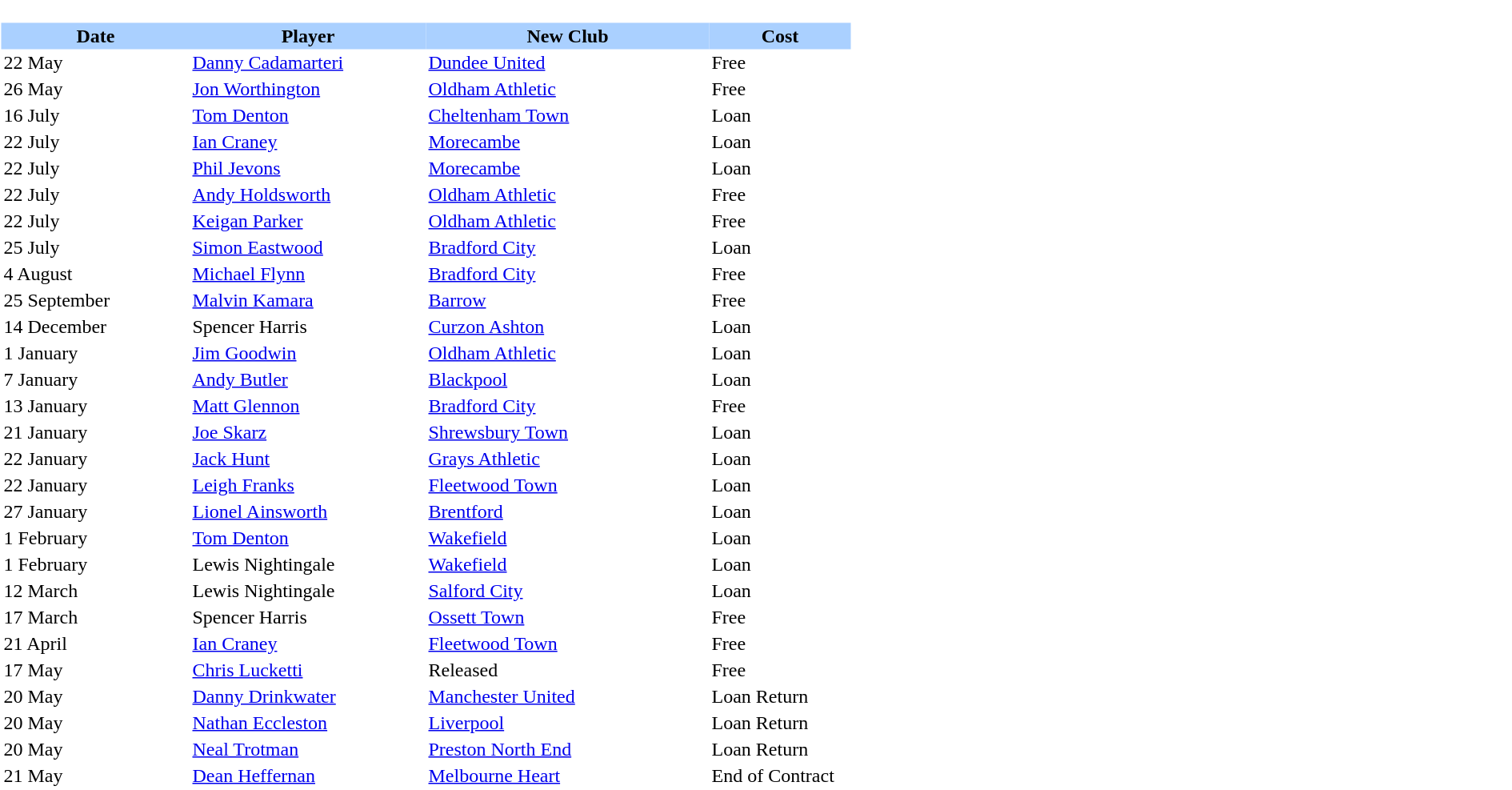<table border="0" width="100%">
<tr>
<td bgcolor="#FFFFFF" valign="top" align="left" width="100%"><br><table border="0" cellspacing="0" cellpadding="2">
<tr bgcolor=AAD0FF>
<th width=20%>Date</th>
<th width=25%>Player</th>
<th width=30%>New Club</th>
<th width=15%>Cost</th>
</tr>
<tr>
<td>22 May</td>
<td> <a href='#'>Danny Cadamarteri</a></td>
<td><a href='#'>Dundee United</a></td>
<td>Free</td>
</tr>
<tr>
<td>26 May</td>
<td> <a href='#'>Jon Worthington</a></td>
<td><a href='#'>Oldham Athletic</a></td>
<td>Free</td>
</tr>
<tr>
<td>16 July</td>
<td> <a href='#'>Tom Denton</a></td>
<td><a href='#'>Cheltenham Town</a></td>
<td>Loan</td>
</tr>
<tr>
<td>22 July</td>
<td> <a href='#'>Ian Craney</a></td>
<td><a href='#'>Morecambe</a></td>
<td>Loan</td>
</tr>
<tr>
<td>22 July</td>
<td> <a href='#'>Phil Jevons</a></td>
<td><a href='#'>Morecambe</a></td>
<td>Loan</td>
</tr>
<tr>
<td>22 July</td>
<td> <a href='#'>Andy Holdsworth</a></td>
<td><a href='#'>Oldham Athletic</a></td>
<td>Free</td>
</tr>
<tr>
<td>22 July</td>
<td> <a href='#'>Keigan Parker</a></td>
<td><a href='#'>Oldham Athletic</a></td>
<td>Free</td>
</tr>
<tr>
<td>25 July</td>
<td> <a href='#'>Simon Eastwood</a></td>
<td><a href='#'>Bradford City</a></td>
<td>Loan</td>
</tr>
<tr>
<td>4 August</td>
<td> <a href='#'>Michael Flynn</a></td>
<td><a href='#'>Bradford City</a></td>
<td>Free</td>
</tr>
<tr>
<td>25 September</td>
<td> <a href='#'>Malvin Kamara</a></td>
<td><a href='#'>Barrow</a></td>
<td>Free</td>
</tr>
<tr>
<td>14 December</td>
<td> Spencer Harris</td>
<td><a href='#'>Curzon Ashton</a></td>
<td>Loan</td>
</tr>
<tr>
<td>1 January</td>
<td> <a href='#'>Jim Goodwin</a></td>
<td><a href='#'>Oldham Athletic</a></td>
<td>Loan</td>
</tr>
<tr>
<td>7 January</td>
<td> <a href='#'>Andy Butler</a></td>
<td><a href='#'>Blackpool</a></td>
<td>Loan</td>
</tr>
<tr>
<td>13 January</td>
<td> <a href='#'>Matt Glennon</a></td>
<td><a href='#'>Bradford City</a></td>
<td>Free</td>
</tr>
<tr>
<td>21 January</td>
<td> <a href='#'>Joe Skarz</a></td>
<td><a href='#'>Shrewsbury Town</a></td>
<td>Loan</td>
</tr>
<tr>
<td>22 January</td>
<td> <a href='#'>Jack Hunt</a></td>
<td><a href='#'>Grays Athletic</a></td>
<td>Loan</td>
</tr>
<tr>
<td>22 January</td>
<td> <a href='#'>Leigh Franks</a></td>
<td><a href='#'>Fleetwood Town</a></td>
<td>Loan</td>
</tr>
<tr>
<td>27 January</td>
<td> <a href='#'>Lionel Ainsworth</a></td>
<td><a href='#'>Brentford</a></td>
<td>Loan</td>
</tr>
<tr>
<td>1 February</td>
<td> <a href='#'>Tom Denton</a></td>
<td><a href='#'>Wakefield</a></td>
<td>Loan</td>
</tr>
<tr>
<td>1 February</td>
<td> Lewis Nightingale</td>
<td><a href='#'>Wakefield</a></td>
<td>Loan</td>
</tr>
<tr>
<td>12 March</td>
<td> Lewis Nightingale</td>
<td><a href='#'>Salford City</a></td>
<td>Loan</td>
</tr>
<tr>
<td>17 March</td>
<td> Spencer Harris</td>
<td><a href='#'>Ossett Town</a></td>
<td>Free</td>
</tr>
<tr>
<td>21 April</td>
<td> <a href='#'>Ian Craney</a></td>
<td><a href='#'>Fleetwood Town</a></td>
<td>Free</td>
</tr>
<tr>
<td>17 May</td>
<td> <a href='#'>Chris Lucketti</a></td>
<td>Released</td>
<td>Free</td>
</tr>
<tr>
<td>20 May</td>
<td> <a href='#'>Danny Drinkwater</a></td>
<td><a href='#'>Manchester United</a></td>
<td>Loan Return</td>
</tr>
<tr>
<td>20 May</td>
<td> <a href='#'>Nathan Eccleston</a></td>
<td><a href='#'>Liverpool</a></td>
<td>Loan Return</td>
</tr>
<tr>
<td>20 May</td>
<td> <a href='#'>Neal Trotman</a></td>
<td><a href='#'>Preston North End</a></td>
<td>Loan Return</td>
</tr>
<tr>
<td>21 May</td>
<td> <a href='#'>Dean Heffernan</a></td>
<td><a href='#'>Melbourne Heart</a></td>
<td>End of Contract</td>
</tr>
</table>
</td>
</tr>
</table>
